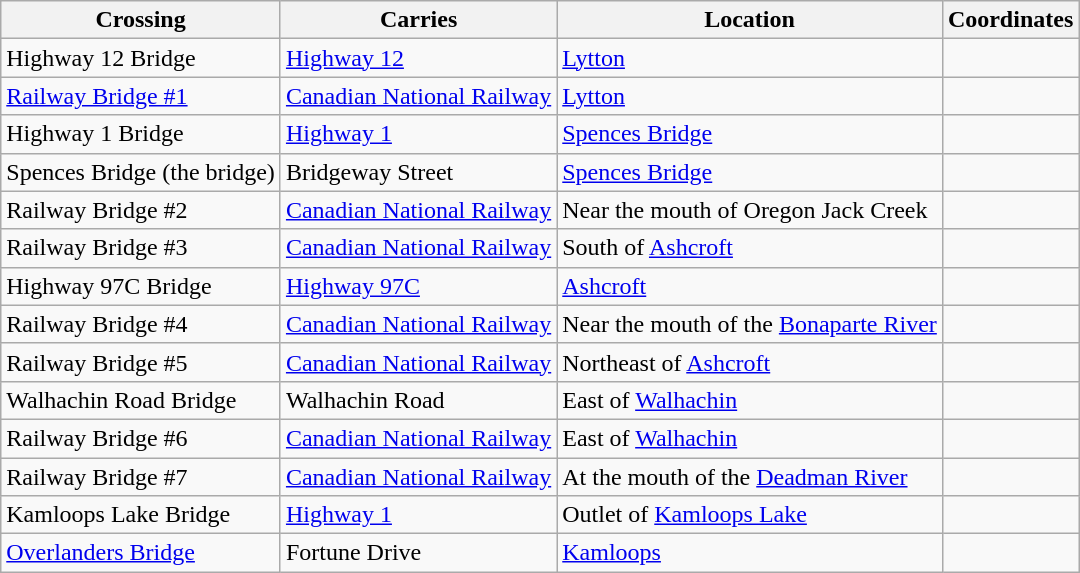<table class=wikitable>
<tr>
<th>Crossing</th>
<th>Carries</th>
<th>Location</th>
<th>Coordinates</th>
</tr>
<tr>
<td>Highway 12 Bridge</td>
<td><a href='#'>Highway 12</a></td>
<td><a href='#'>Lytton</a></td>
<td></td>
</tr>
<tr>
<td><a href='#'>Railway Bridge #1</a></td>
<td><a href='#'>Canadian National Railway</a></td>
<td><a href='#'>Lytton</a></td>
<td></td>
</tr>
<tr>
<td>Highway 1 Bridge</td>
<td><a href='#'>Highway 1</a></td>
<td><a href='#'>Spences Bridge</a></td>
<td></td>
</tr>
<tr>
<td>Spences Bridge (the bridge)</td>
<td>Bridgeway Street</td>
<td><a href='#'>Spences Bridge</a></td>
<td></td>
</tr>
<tr>
<td>Railway Bridge #2</td>
<td><a href='#'>Canadian National Railway</a></td>
<td>Near the mouth of Oregon Jack Creek</td>
<td></td>
</tr>
<tr>
<td>Railway Bridge #3</td>
<td><a href='#'>Canadian National Railway</a></td>
<td>South of <a href='#'>Ashcroft</a></td>
<td></td>
</tr>
<tr>
<td>Highway 97C Bridge</td>
<td><a href='#'>Highway 97C</a></td>
<td><a href='#'>Ashcroft</a></td>
<td></td>
</tr>
<tr>
<td>Railway Bridge #4</td>
<td><a href='#'>Canadian National Railway</a></td>
<td>Near the mouth of the <a href='#'>Bonaparte River</a></td>
<td></td>
</tr>
<tr>
<td>Railway Bridge #5</td>
<td><a href='#'>Canadian National Railway</a></td>
<td>Northeast of <a href='#'>Ashcroft</a></td>
<td></td>
</tr>
<tr>
<td>Walhachin Road Bridge</td>
<td>Walhachin Road</td>
<td>East of <a href='#'>Walhachin</a></td>
<td></td>
</tr>
<tr>
<td>Railway Bridge #6</td>
<td><a href='#'>Canadian National Railway</a></td>
<td>East of <a href='#'>Walhachin</a></td>
<td></td>
</tr>
<tr>
<td>Railway Bridge #7</td>
<td><a href='#'>Canadian National Railway</a></td>
<td>At the mouth of the <a href='#'>Deadman River</a></td>
<td></td>
</tr>
<tr>
<td>Kamloops Lake Bridge</td>
<td><a href='#'>Highway 1</a></td>
<td>Outlet of <a href='#'>Kamloops Lake</a></td>
<td></td>
</tr>
<tr>
<td><a href='#'>Overlanders Bridge</a></td>
<td>Fortune Drive</td>
<td><a href='#'>Kamloops</a></td>
<td></td>
</tr>
</table>
